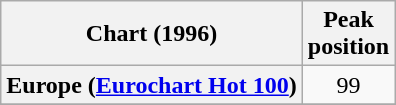<table class="wikitable plainrowheaders" style="text-align:center">
<tr>
<th>Chart (1996)</th>
<th>Peak<br>position</th>
</tr>
<tr>
<th scope="row">Europe (<a href='#'>Eurochart Hot 100</a>)</th>
<td>99</td>
</tr>
<tr>
</tr>
</table>
